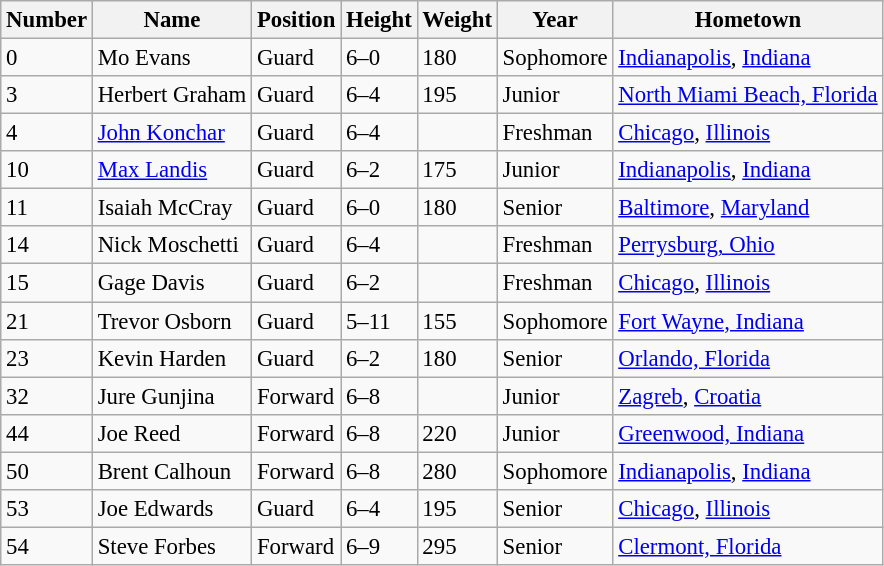<table class="wikitable sortable" style="font-size: 95%;">
<tr>
<th>Number</th>
<th>Name</th>
<th>Position</th>
<th>Height</th>
<th>Weight</th>
<th>Year</th>
<th>Hometown</th>
</tr>
<tr>
<td>0</td>
<td>Mo Evans</td>
<td>Guard</td>
<td>6–0</td>
<td>180</td>
<td>Sophomore</td>
<td><a href='#'>Indianapolis</a>, <a href='#'>Indiana</a></td>
</tr>
<tr>
<td>3</td>
<td>Herbert Graham</td>
<td>Guard</td>
<td>6–4</td>
<td>195</td>
<td>Junior</td>
<td><a href='#'>North Miami Beach, Florida</a></td>
</tr>
<tr>
<td>4</td>
<td><a href='#'>John Konchar</a></td>
<td>Guard</td>
<td>6–4</td>
<td></td>
<td>Freshman</td>
<td><a href='#'>Chicago</a>, <a href='#'>Illinois</a></td>
</tr>
<tr>
<td>10</td>
<td><a href='#'>Max Landis</a></td>
<td>Guard</td>
<td>6–2</td>
<td>175</td>
<td>Junior</td>
<td><a href='#'>Indianapolis</a>, <a href='#'>Indiana</a></td>
</tr>
<tr>
<td>11</td>
<td>Isaiah McCray</td>
<td>Guard</td>
<td>6–0</td>
<td>180</td>
<td>Senior</td>
<td><a href='#'>Baltimore</a>, <a href='#'>Maryland</a></td>
</tr>
<tr>
<td>14</td>
<td>Nick Moschetti</td>
<td>Guard</td>
<td>6–4</td>
<td></td>
<td>Freshman</td>
<td><a href='#'>Perrysburg, Ohio</a></td>
</tr>
<tr>
<td>15</td>
<td>Gage Davis</td>
<td>Guard</td>
<td>6–2</td>
<td></td>
<td>Freshman</td>
<td><a href='#'>Chicago</a>, <a href='#'>Illinois</a></td>
</tr>
<tr>
<td>21</td>
<td>Trevor Osborn</td>
<td>Guard</td>
<td>5–11</td>
<td>155</td>
<td>Sophomore</td>
<td><a href='#'>Fort Wayne, Indiana</a></td>
</tr>
<tr>
<td>23</td>
<td>Kevin Harden</td>
<td>Guard</td>
<td>6–2</td>
<td>180</td>
<td>Senior</td>
<td><a href='#'>Orlando, Florida</a></td>
</tr>
<tr>
<td>32</td>
<td>Jure Gunjina</td>
<td>Forward</td>
<td>6–8</td>
<td></td>
<td>Junior</td>
<td><a href='#'>Zagreb</a>, <a href='#'>Croatia</a></td>
</tr>
<tr>
<td>44</td>
<td>Joe Reed</td>
<td>Forward</td>
<td>6–8</td>
<td>220</td>
<td>Junior</td>
<td><a href='#'>Greenwood, Indiana</a></td>
</tr>
<tr>
<td>50</td>
<td>Brent Calhoun</td>
<td>Forward</td>
<td>6–8</td>
<td>280</td>
<td>Sophomore</td>
<td><a href='#'>Indianapolis</a>, <a href='#'>Indiana</a></td>
</tr>
<tr>
<td>53</td>
<td>Joe Edwards</td>
<td>Guard</td>
<td>6–4</td>
<td>195</td>
<td>Senior</td>
<td><a href='#'>Chicago</a>, <a href='#'>Illinois</a></td>
</tr>
<tr>
<td>54</td>
<td>Steve Forbes</td>
<td>Forward</td>
<td>6–9</td>
<td>295</td>
<td>Senior</td>
<td><a href='#'>Clermont, Florida</a></td>
</tr>
</table>
